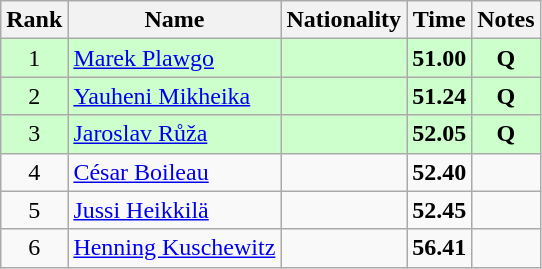<table class="wikitable sortable" style="text-align:center">
<tr>
<th>Rank</th>
<th>Name</th>
<th>Nationality</th>
<th>Time</th>
<th>Notes</th>
</tr>
<tr bgcolor=ccffcc>
<td>1</td>
<td align=left><a href='#'>Marek Plawgo</a></td>
<td align=left></td>
<td><strong>51.00</strong></td>
<td><strong>Q</strong></td>
</tr>
<tr bgcolor=ccffcc>
<td>2</td>
<td align=left><a href='#'>Yauheni Mikheika</a></td>
<td align=left></td>
<td><strong>51.24</strong></td>
<td><strong>Q</strong></td>
</tr>
<tr bgcolor=ccffcc>
<td>3</td>
<td align=left><a href='#'>Jaroslav Růža</a></td>
<td align=left></td>
<td><strong>52.05</strong></td>
<td><strong>Q</strong></td>
</tr>
<tr>
<td>4</td>
<td align=left><a href='#'>César Boileau</a></td>
<td align=left></td>
<td><strong>52.40</strong></td>
<td></td>
</tr>
<tr>
<td>5</td>
<td align=left><a href='#'>Jussi Heikkilä</a></td>
<td align=left></td>
<td><strong>52.45</strong></td>
<td></td>
</tr>
<tr>
<td>6</td>
<td align=left><a href='#'>Henning Kuschewitz</a></td>
<td align=left></td>
<td><strong>56.41</strong></td>
<td></td>
</tr>
</table>
